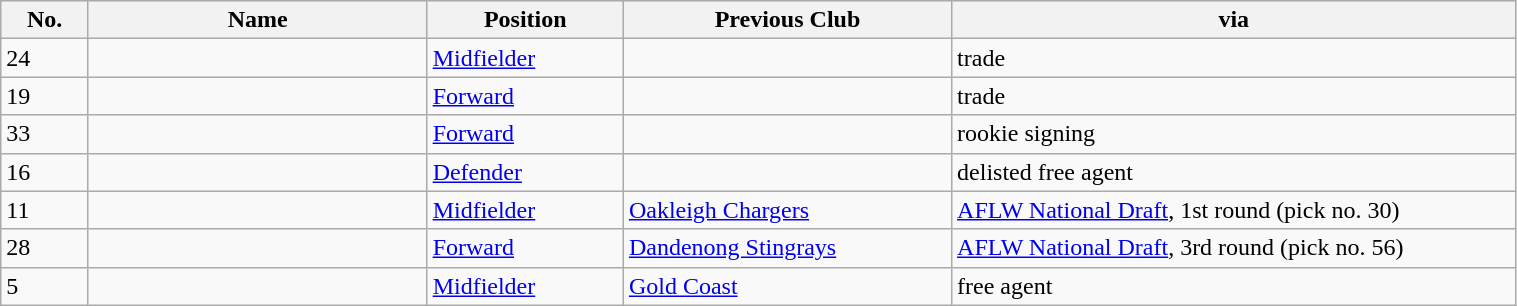<table class="wikitable sortable" style="width:80%;">
<tr style="background:#efefef;">
<th width=1%>No.</th>
<th width=6%>Name</th>
<th width=2%>Position</th>
<th width=5%>Previous Club</th>
<th width=10%>via</th>
</tr>
<tr>
<td align=left>24</td>
<td></td>
<td><a href='#'>Midfielder</a></td>
<td></td>
<td>trade</td>
</tr>
<tr>
<td align=left>19</td>
<td></td>
<td><a href='#'>Forward</a></td>
<td></td>
<td>trade</td>
</tr>
<tr>
<td align=left>33</td>
<td></td>
<td><a href='#'>Forward</a></td>
<td></td>
<td>rookie signing</td>
</tr>
<tr>
<td align=left>16</td>
<td></td>
<td><a href='#'>Defender</a></td>
<td></td>
<td>delisted free agent</td>
</tr>
<tr>
<td align=left>11</td>
<td></td>
<td><a href='#'>Midfielder</a></td>
<td><a href='#'>Oakleigh Chargers</a></td>
<td><a href='#'>AFLW National Draft</a>, 1st round (pick no. 30)</td>
</tr>
<tr>
<td align=left>28</td>
<td></td>
<td><a href='#'>Forward</a></td>
<td><a href='#'>Dandenong Stingrays</a></td>
<td><a href='#'>AFLW National Draft</a>, 3rd round (pick no. 56)</td>
</tr>
<tr>
<td align=left>5</td>
<td></td>
<td><a href='#'>Midfielder</a></td>
<td><a href='#'>Gold Coast</a></td>
<td>free agent</td>
</tr>
</table>
